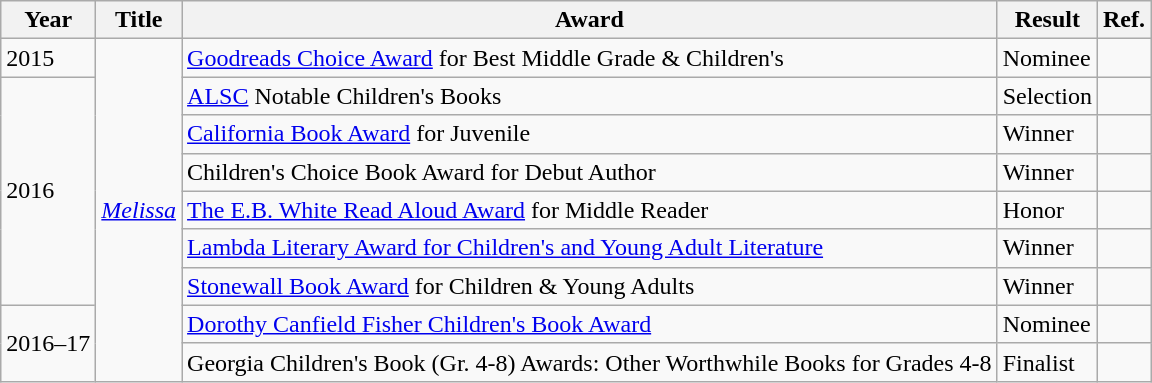<table class="wikitable sortable mw-collapsible">
<tr>
<th>Year</th>
<th>Title</th>
<th>Award</th>
<th>Result</th>
<th>Ref.</th>
</tr>
<tr>
<td>2015</td>
<td rowspan="9"><em><a href='#'>Melissa</a></em></td>
<td><a href='#'>Goodreads Choice Award</a> for Best Middle Grade & Children's</td>
<td>Nominee</td>
<td></td>
</tr>
<tr>
<td rowspan="6">2016</td>
<td><a href='#'>ALSC</a> Notable Children's Books</td>
<td>Selection</td>
<td></td>
</tr>
<tr>
<td><a href='#'>California Book Award</a> for Juvenile</td>
<td>Winner</td>
<td></td>
</tr>
<tr>
<td>Children's Choice Book Award for Debut Author</td>
<td>Winner</td>
<td></td>
</tr>
<tr>
<td><a href='#'>The E.B. White Read Aloud Award</a> for Middle Reader</td>
<td>Honor</td>
<td></td>
</tr>
<tr>
<td><a href='#'>Lambda Literary Award for Children's and Young Adult Literature</a></td>
<td>Winner</td>
<td></td>
</tr>
<tr>
<td><a href='#'>Stonewall Book Award</a> for Children & Young Adults</td>
<td>Winner</td>
<td></td>
</tr>
<tr>
<td rowspan="2">2016–17</td>
<td><a href='#'>Dorothy Canfield Fisher Children's Book Award</a></td>
<td>Nominee</td>
<td></td>
</tr>
<tr>
<td>Georgia Children's Book (Gr. 4-8) Awards: Other Worthwhile Books for Grades 4-8</td>
<td>Finalist</td>
<td></td>
</tr>
</table>
